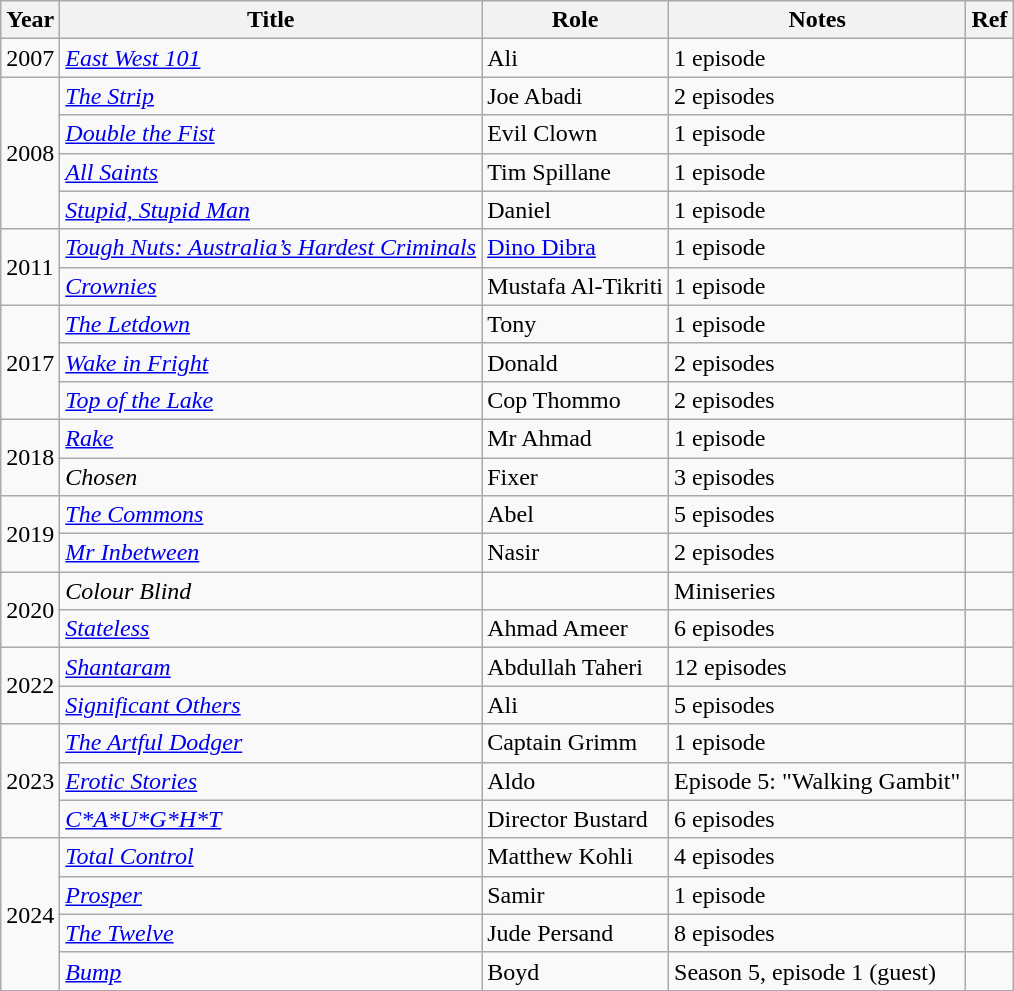<table class="wikitable sortable">
<tr>
<th>Year</th>
<th>Title</th>
<th>Role</th>
<th>Notes</th>
<th>Ref</th>
</tr>
<tr>
<td>2007</td>
<td><em><a href='#'>East West 101</a></em></td>
<td>Ali</td>
<td>1 episode</td>
<td></td>
</tr>
<tr>
<td rowspan="4">2008</td>
<td><a href='#'><em>The Strip</em></a></td>
<td>Joe Abadi</td>
<td>2 episodes</td>
<td></td>
</tr>
<tr>
<td><em><a href='#'>Double the Fist</a></em></td>
<td>Evil Clown</td>
<td>1 episode</td>
<td></td>
</tr>
<tr>
<td><em><a href='#'>All Saints</a></em></td>
<td>Tim Spillane</td>
<td>1 episode</td>
<td></td>
</tr>
<tr>
<td><em><a href='#'>Stupid, Stupid Man</a></em></td>
<td>Daniel</td>
<td>1 episode</td>
<td></td>
</tr>
<tr>
<td rowspan="2">2011</td>
<td><em><a href='#'>Tough Nuts: Australia’s Hardest Criminals</a></em></td>
<td><a href='#'>Dino Dibra</a></td>
<td>1 episode</td>
<td></td>
</tr>
<tr>
<td><em><a href='#'>Crownies</a></em></td>
<td>Mustafa Al-Tikriti</td>
<td>1 episode</td>
<td></td>
</tr>
<tr>
<td rowspan="3">2017</td>
<td><em><a href='#'>The Letdown</a></em></td>
<td>Tony</td>
<td>1 episode</td>
<td></td>
</tr>
<tr>
<td><a href='#'><em>Wake in Fright</em></a></td>
<td>Donald</td>
<td>2 episodes</td>
<td></td>
</tr>
<tr>
<td><em><a href='#'>Top of the Lake</a></em></td>
<td>Cop Thommo</td>
<td>2 episodes</td>
<td></td>
</tr>
<tr>
<td rowspan="2">2018</td>
<td><a href='#'><em>Rake</em></a></td>
<td>Mr Ahmad</td>
<td>1 episode</td>
<td></td>
</tr>
<tr>
<td><em>Chosen</em></td>
<td>Fixer</td>
<td>3 episodes</td>
<td></td>
</tr>
<tr>
<td rowspan="2">2019</td>
<td><a href='#'><em>The Commons</em></a></td>
<td>Abel</td>
<td>5 episodes</td>
<td></td>
</tr>
<tr>
<td><em><a href='#'>Mr Inbetween</a></em></td>
<td>Nasir</td>
<td>2 episodes</td>
<td></td>
</tr>
<tr>
<td rowspan="2">2020</td>
<td><em>Colour Blind</em></td>
<td></td>
<td>Miniseries</td>
<td></td>
</tr>
<tr>
<td><a href='#'><em>Stateless</em></a></td>
<td>Ahmad Ameer</td>
<td>6 episodes</td>
<td></td>
</tr>
<tr>
<td rowspan="2">2022</td>
<td><em><a href='#'>Shantaram</a></em></td>
<td>Abdullah Taheri</td>
<td>12 episodes</td>
<td></td>
</tr>
<tr>
<td><a href='#'><em>Significant Others</em></a></td>
<td>Ali</td>
<td>5 episodes</td>
<td></td>
</tr>
<tr>
<td rowspan="3">2023</td>
<td><em><a href='#'>The Artful Dodger</a></em></td>
<td>Captain Grimm</td>
<td>1 episode</td>
<td></td>
</tr>
<tr>
<td><em><a href='#'>Erotic Stories</a></em></td>
<td>Aldo</td>
<td>Episode 5: "Walking Gambit"</td>
<td></td>
</tr>
<tr>
<td><em><a href='#'>C*A*U*G*H*T</a></em></td>
<td>Director Bustard</td>
<td>6 episodes</td>
<td></td>
</tr>
<tr>
<td rowspan="4">2024</td>
<td><em><a href='#'>Total Control</a></em></td>
<td>Matthew Kohli</td>
<td>4 episodes</td>
<td></td>
</tr>
<tr>
<td><a href='#'><em>Prosper</em></a></td>
<td>Samir</td>
<td>1 episode</td>
<td></td>
</tr>
<tr>
<td><em><a href='#'>The Twelve</a></em></td>
<td>Jude Persand</td>
<td>8 episodes</td>
<td></td>
</tr>
<tr>
<td><em><a href='#'>Bump</a></em></td>
<td>Boyd</td>
<td>Season 5, episode 1 (guest)</td>
<td></td>
</tr>
</table>
